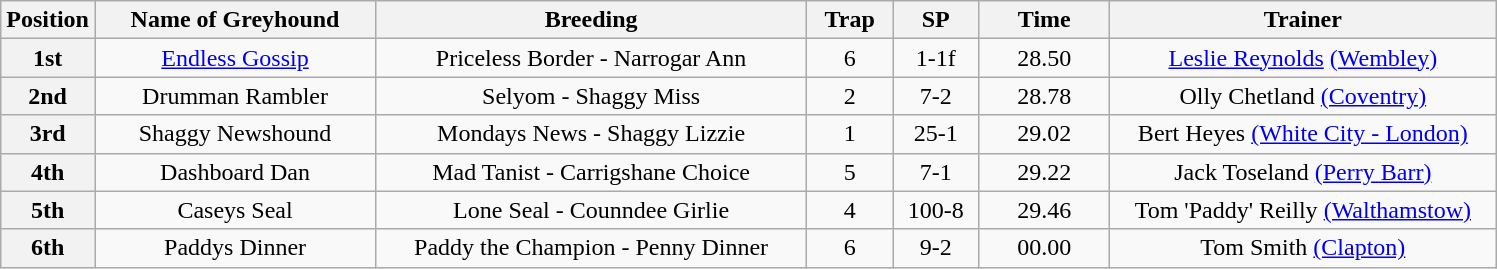<table class="wikitable" style="text-align: center">
<tr>
<th width=50>Position</th>
<th width=180>Name of Greyhound</th>
<th width=280>Breeding</th>
<th width=50>Trap</th>
<th width=50>SP</th>
<th width=80>Time</th>
<th width=250>Trainer</th>
</tr>
<tr>
<th>1st</th>
<td><a href='#'>Endless Gossip</a></td>
<td>Priceless Border - Narrogar Ann</td>
<td>6</td>
<td>1-1f</td>
<td>28.50</td>
<td><a href='#'>Leslie Reynolds</a> <a href='#'>(Wembley)</a></td>
</tr>
<tr>
<th>2nd</th>
<td>Drumman Rambler</td>
<td>Selyom - Shaggy Miss</td>
<td>2</td>
<td>7-2</td>
<td>28.78</td>
<td>Olly Chetland <a href='#'>(Coventry)</a></td>
</tr>
<tr>
<th>3rd</th>
<td>Shaggy Newshound</td>
<td>Mondays News - Shaggy Lizzie</td>
<td>1</td>
<td>25-1</td>
<td>29.02</td>
<td>Bert Heyes <a href='#'>(White City - London)</a></td>
</tr>
<tr>
<th>4th</th>
<td>Dashboard Dan</td>
<td>Mad Tanist - Carrigshane Choice</td>
<td>5</td>
<td>7-1</td>
<td>29.22</td>
<td>Jack Toseland <a href='#'>(Perry Barr)</a></td>
</tr>
<tr>
<th>5th</th>
<td>Caseys Seal</td>
<td>Lone Seal - Counndee Girlie</td>
<td>4</td>
<td>100-8</td>
<td>29.46</td>
<td>Tom 'Paddy' Reilly <a href='#'>(Walthamstow)</a></td>
</tr>
<tr>
<th>6th</th>
<td>Paddys Dinner</td>
<td>Paddy the Champion - Penny Dinner</td>
<td>6</td>
<td>9-2</td>
<td>00.00</td>
<td>Tom Smith <a href='#'>(Clapton)</a></td>
</tr>
</table>
